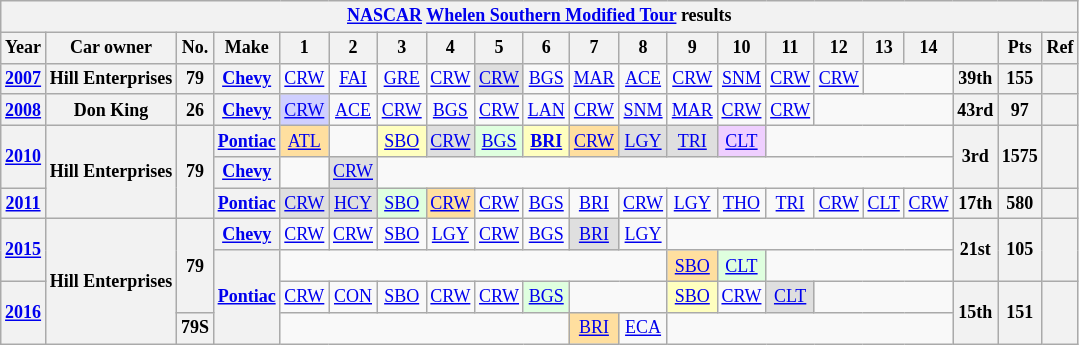<table class="wikitable " style="text-align:center; font-size:75%">
<tr>
<th colspan=23><a href='#'>NASCAR</a> <a href='#'>Whelen Southern Modified Tour</a> results</th>
</tr>
<tr>
<th>Year</th>
<th>Car owner</th>
<th>No.</th>
<th>Make</th>
<th>1</th>
<th>2</th>
<th>3</th>
<th>4</th>
<th>5</th>
<th>6</th>
<th>7</th>
<th>8</th>
<th>9</th>
<th>10</th>
<th>11</th>
<th>12</th>
<th>13</th>
<th>14</th>
<th></th>
<th>Pts</th>
<th>Ref</th>
</tr>
<tr>
<th><a href='#'>2007</a></th>
<th>Hill Enterprises</th>
<th>79</th>
<th><a href='#'>Chevy</a></th>
<td><a href='#'>CRW</a></td>
<td><a href='#'>FAI</a></td>
<td><a href='#'>GRE</a></td>
<td><a href='#'>CRW</a></td>
<td style="background:#DFDFDF;"><a href='#'>CRW</a><br></td>
<td><a href='#'>BGS</a></td>
<td><a href='#'>MAR</a></td>
<td><a href='#'>ACE</a></td>
<td><a href='#'>CRW</a></td>
<td><a href='#'>SNM</a></td>
<td><a href='#'>CRW</a></td>
<td><a href='#'>CRW</a></td>
<td colspan=2></td>
<th>39th</th>
<th>155</th>
<th></th>
</tr>
<tr>
<th><a href='#'>2008</a></th>
<th>Don King</th>
<th>26</th>
<th><a href='#'>Chevy</a></th>
<td style="background:#CFCFFF;"><a href='#'>CRW</a><br></td>
<td><a href='#'>ACE</a></td>
<td><a href='#'>CRW</a></td>
<td><a href='#'>BGS</a></td>
<td><a href='#'>CRW</a></td>
<td><a href='#'>LAN</a></td>
<td><a href='#'>CRW</a></td>
<td><a href='#'>SNM</a></td>
<td><a href='#'>MAR</a></td>
<td><a href='#'>CRW</a></td>
<td><a href='#'>CRW</a></td>
<td colspan=3></td>
<th>43rd</th>
<th>97</th>
<th></th>
</tr>
<tr>
<th rowspan=2><a href='#'>2010</a></th>
<th rowspan=3>Hill Enterprises</th>
<th rowspan=3>79</th>
<th><a href='#'>Pontiac</a></th>
<td style="background:#FFDF9F;"><a href='#'>ATL</a><br></td>
<td></td>
<td style="background:#FFFFBF;"><a href='#'>SBO</a><br></td>
<td style="background:#DFDFDF;"><a href='#'>CRW</a><br></td>
<td style="background:#DFFFDF;"><a href='#'>BGS</a><br></td>
<td style="background:#FFFFBF;"><strong><a href='#'>BRI</a></strong><br></td>
<td style="background:#FFDF9F;"><a href='#'>CRW</a><br></td>
<td style="background:#DFDFDF;"><a href='#'>LGY</a><br></td>
<td style="background:#DFDFDF;"><a href='#'>TRI</a><br></td>
<td style="background:#EFCFFF;"><a href='#'>CLT</a><br></td>
<td colspan=4></td>
<th rowspan=2>3rd</th>
<th rowspan=2>1575</th>
<th rowspan=2></th>
</tr>
<tr>
<th><a href='#'>Chevy</a></th>
<td></td>
<td style="background:#DFDFDF;"><a href='#'>CRW</a><br></td>
<td colspan=12></td>
</tr>
<tr>
<th><a href='#'>2011</a></th>
<th><a href='#'>Pontiac</a></th>
<td style="background:#DFDFDF;"><a href='#'>CRW</a><br></td>
<td style="background:#DFDFDF;"><a href='#'>HCY</a><br></td>
<td style="background:#DFFFDF;"><a href='#'>SBO</a><br></td>
<td style="background:#FFDF9F;"><a href='#'>CRW</a><br></td>
<td><a href='#'>CRW</a></td>
<td><a href='#'>BGS</a></td>
<td><a href='#'>BRI</a></td>
<td><a href='#'>CRW</a></td>
<td><a href='#'>LGY</a></td>
<td><a href='#'>THO</a></td>
<td><a href='#'>TRI</a></td>
<td><a href='#'>CRW</a></td>
<td><a href='#'>CLT</a></td>
<td><a href='#'>CRW</a></td>
<th>17th</th>
<th>580</th>
<th></th>
</tr>
<tr>
<th rowspan=2><a href='#'>2015</a></th>
<th rowspan=4>Hill Enterprises</th>
<th rowspan=3>79</th>
<th><a href='#'>Chevy</a></th>
<td><a href='#'>CRW</a></td>
<td><a href='#'>CRW</a></td>
<td><a href='#'>SBO</a></td>
<td><a href='#'>LGY</a></td>
<td><a href='#'>CRW</a></td>
<td><a href='#'>BGS</a></td>
<td style="background:#DFDFDF;"><a href='#'>BRI</a><br></td>
<td><a href='#'>LGY</a></td>
<td colspan=6></td>
<th rowspan=2>21st</th>
<th rowspan=2>105</th>
<th rowspan=2></th>
</tr>
<tr>
<th rowspan=3><a href='#'>Pontiac</a></th>
<td colspan=8></td>
<td style="background:#FFDF9F;"><a href='#'>SBO</a><br></td>
<td style="background:#DFFFDF;"><a href='#'>CLT</a><br></td>
<td colspan=4></td>
</tr>
<tr>
<th rowspan=2><a href='#'>2016</a></th>
<td><a href='#'>CRW</a></td>
<td><a href='#'>CON</a></td>
<td><a href='#'>SBO</a></td>
<td><a href='#'>CRW</a></td>
<td><a href='#'>CRW</a></td>
<td style="background:#DFFFDF;"><a href='#'>BGS</a><br></td>
<td colspan=2></td>
<td style="background:#FFFFBF;"><a href='#'>SBO</a><br></td>
<td><a href='#'>CRW</a></td>
<td style="background:#DFDFDF;"><a href='#'>CLT</a><br></td>
<td colspan=3></td>
<th rowspan=2>15th</th>
<th rowspan=2>151</th>
<th rowspan=2></th>
</tr>
<tr>
<th>79S</th>
<td colspan=6></td>
<td style="background:#FFDF9F;"><a href='#'>BRI</a><br></td>
<td><a href='#'>ECA</a></td>
<td colspan=6></td>
</tr>
</table>
